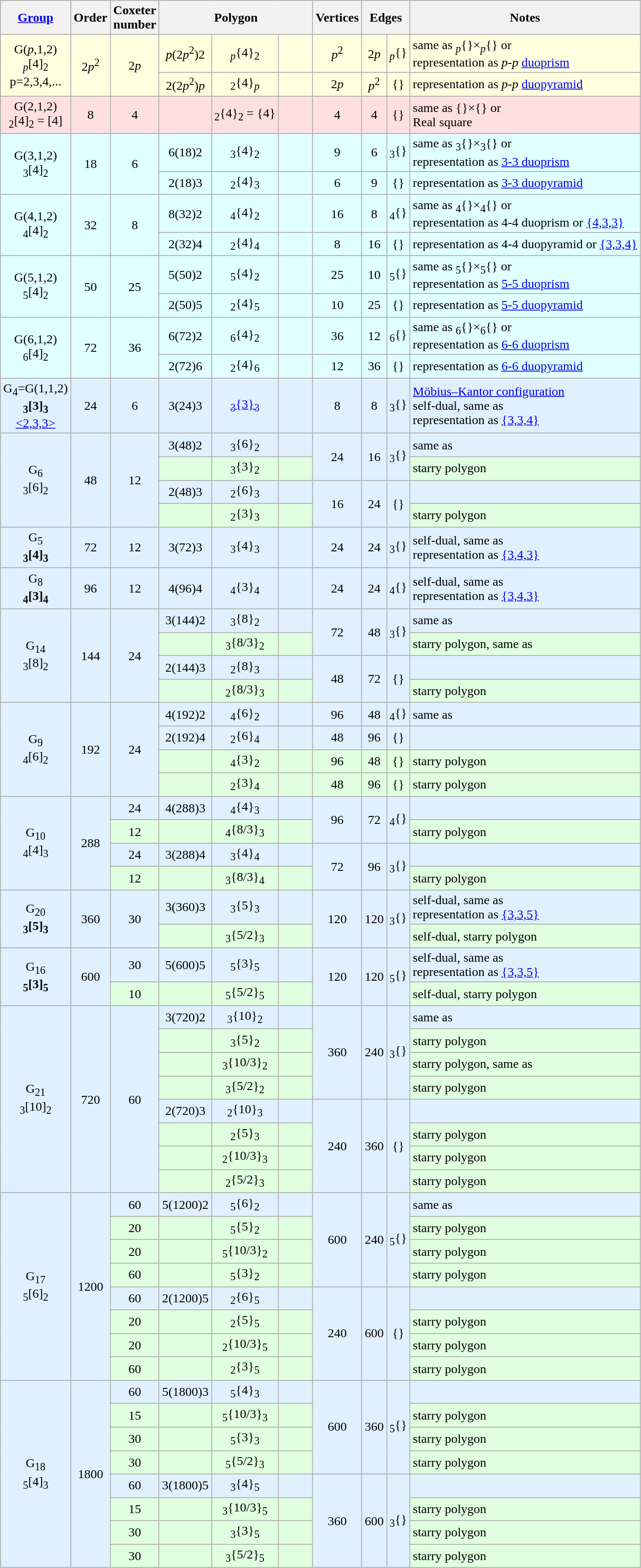<table class="wikitable sortable">
<tr>
<th><a href='#'>Group</a></th>
<th data-sort-type="number">Order</th>
<th data-sort-type="number">Coxeter<br>number</th>
<th colspan=3>Polygon</th>
<th data-sort-type="number">Vertices</th>
<th colspan=2 data-sort-type="number">Edges</th>
<th>Notes</th>
</tr>
<tr align=center BGCOLOR="#ffffe0">
<td rowspan=2>G(<em>p</em>,1,2) <br><sub><em>p</em></sub>[4]<sub>2</sub><br>p=2,3,4,...</td>
<td rowspan=2>2<em>p</em><sup>2</sup></td>
<td rowspan=2>2<em>p</em></td>
<td><em>p</em>(2<em>p</em><sup>2</sup>)2</td>
<td><sub><em>p</em></sub>{4}<sub>2</sub></td>
<td><span>         </span><br></td>
<td><em>p</em><sup>2</sup></td>
<td>2<em>p</em></td>
<td><sub><em>p</em></sub>{}</td>
<td align=left>same as <sub><em>p</em></sub>{}×<sub><em>p</em></sub>{} or <br> representation as <em>p</em>-<em>p</em> <a href='#'>duoprism</a></td>
</tr>
<tr align=center BGCOLOR="#ffffe0">
<td>2(2<em>p</em><sup>2</sup>)<em>p</em></td>
<td><sub>2</sub>{4}<sub><em>p</em></sub></td>
<td></td>
<td>2<em>p</em></td>
<td><em>p</em><sup>2</sup></td>
<td>{}</td>
<td align=left> representation as <em>p</em>-<em>p</em> <a href='#'>duopyramid</a></td>
</tr>
<tr align=center BGCOLOR="#ffe0e0">
<td>G(2,1,2) <br><sub>2</sub>[4]<sub>2</sub> = [4]</td>
<td>8</td>
<td>4</td>
<td></td>
<td><sub>2</sub>{4}<sub>2</sub> = {4}</td>
<td></td>
<td>4</td>
<td>4</td>
<td>{}</td>
<td align=left>same as {}×{} or <br>Real square</td>
</tr>
<tr align=center BGCOLOR="#e0ffff">
<td rowspan=2>G(3,1,2) <br><sub>3</sub>[4]<sub>2</sub></td>
<td rowspan=2>18</td>
<td rowspan=2>6</td>
<td>6(18)2</td>
<td><sub>3</sub>{4}<sub>2</sub></td>
<td></td>
<td>9</td>
<td>6</td>
<td><sub>3</sub>{}</td>
<td align=left>same as <sub>3</sub>{}×<sub>3</sub>{} or <br> representation as <a href='#'>3-3 duoprism</a></td>
</tr>
<tr align=center BGCOLOR="#e0ffff">
<td>2(18)3</td>
<td><sub>2</sub>{4}<sub>3</sub></td>
<td></td>
<td>6</td>
<td>9</td>
<td>{}</td>
<td align=left> representation as <a href='#'>3-3 duopyramid</a></td>
</tr>
<tr align=center BGCOLOR="#e0ffff">
<td rowspan=2>G(4,1,2) <br><sub>4</sub>[4]<sub>2</sub></td>
<td rowspan=2>32</td>
<td rowspan=2>8</td>
<td>8(32)2</td>
<td><sub>4</sub>{4}<sub>2</sub></td>
<td></td>
<td>16</td>
<td>8</td>
<td><sub>4</sub>{}</td>
<td align=left>same as <sub>4</sub>{}×<sub>4</sub>{} or <br> representation as 4-4 duoprism or <a href='#'>{4,3,3}</a></td>
</tr>
<tr align=center BGCOLOR="#e0ffff">
<td>2(32)4</td>
<td><sub>2</sub>{4}<sub>4</sub></td>
<td></td>
<td>8</td>
<td>16</td>
<td>{}</td>
<td align=left> representation as 4-4 duopyramid or <a href='#'>{3,3,4}</a></td>
</tr>
<tr align=center BGCOLOR="#e0ffff">
<td rowspan=2>G(5,1,2) <br><sub>5</sub>[4]<sub>2</sub></td>
<td rowspan=2>50</td>
<td rowspan=2>25</td>
<td>5(50)2</td>
<td><sub>5</sub>{4}<sub>2</sub></td>
<td></td>
<td>25</td>
<td>10</td>
<td><sub>5</sub>{}</td>
<td align=left>same as <sub>5</sub>{}×<sub>5</sub>{} or <br> representation as <a href='#'>5-5 duoprism</a></td>
</tr>
<tr align=center BGCOLOR="#e0ffff">
<td>2(50)5</td>
<td><sub>2</sub>{4}<sub>5</sub></td>
<td></td>
<td>10</td>
<td>25</td>
<td>{}</td>
<td align=left> representation as <a href='#'>5-5 duopyramid</a></td>
</tr>
<tr align=center BGCOLOR="#e0ffff">
<td rowspan=2>G(6,1,2) <br><sub>6</sub>[4]<sub>2</sub></td>
<td rowspan=2>72</td>
<td rowspan=2>36</td>
<td>6(72)2</td>
<td><sub>6</sub>{4}<sub>2</sub></td>
<td></td>
<td>36</td>
<td>12</td>
<td><sub>6</sub>{}</td>
<td align=left>same as <sub>6</sub>{}×<sub>6</sub>{} or <br> representation as <a href='#'>6-6 duoprism</a></td>
</tr>
<tr align=center BGCOLOR="#e0ffff">
<td>2(72)6</td>
<td><sub>2</sub>{4}<sub>6</sub></td>
<td></td>
<td>12</td>
<td>36</td>
<td>{}</td>
<td align=left> representation as <a href='#'>6-6 duopyramid</a></td>
</tr>
<tr align=center BGCOLOR="#e0f0ff">
<td>G<sub>4</sub>=G(1,1,2)<br><strong><sub>3</sub>[3]<sub>3</sub></strong><br><a href='#'><2,3,3></a></td>
<td>24</td>
<td>6</td>
<td>3(24)3</td>
<td><a href='#'><sub>3</sub>{3}<sub>3</sub></a></td>
<td></td>
<td>8</td>
<td>8</td>
<td><sub>3</sub>{}</td>
<td align=left><a href='#'>Möbius–Kantor configuration</a><br>self-dual, same as <br> representation as <a href='#'>{3,3,4}</a></td>
</tr>
<tr align=center BGCOLOR="#e0f0ff">
<td rowspan=4>G<sub>6</sub><br><sub>3</sub>[6]<sub>2</sub></td>
<td rowspan=4>48</td>
<td rowspan=4>12</td>
<td>3(48)2</td>
<td><sub>3</sub>{6}<sub>2</sub></td>
<td></td>
<td rowspan=2>24</td>
<td rowspan=2>16</td>
<td rowspan=2><sub>3</sub>{}</td>
<td align=left>same as </td>
</tr>
<tr align=center BGCOLOR="#e0ffe0">
<td></td>
<td><sub>3</sub>{3}<sub>2</sub></td>
<td></td>
<td align=left>starry polygon</td>
</tr>
<tr align=center BGCOLOR="#e0f0ff">
<td>2(48)3</td>
<td><sub>2</sub>{6}<sub>3</sub></td>
<td></td>
<td rowspan=2>16</td>
<td rowspan=2>24</td>
<td rowspan=2>{}</td>
<td></td>
</tr>
<tr align=center BGCOLOR="#e0ffe0">
<td></td>
<td><sub>2</sub>{3}<sub>3</sub></td>
<td></td>
<td align=left>starry polygon</td>
</tr>
<tr align=center BGCOLOR="#e0f0ff">
<td>G<sub>5</sub><br><strong><sub>3</sub>[4]<sub>3</sub></strong></td>
<td>72</td>
<td>12</td>
<td>3(72)3</td>
<td><sub>3</sub>{4}<sub>3</sub></td>
<td></td>
<td>24</td>
<td>24</td>
<td><sub>3</sub>{}</td>
<td align=left>self-dual, same as <br> representation as <a href='#'>{3,4,3}</a></td>
</tr>
<tr align=center BGCOLOR="#e0f0ff">
<td>G<sub>8</sub><br><strong><sub>4</sub>[3]<sub>4</sub></strong></td>
<td>96</td>
<td>12</td>
<td>4(96)4</td>
<td><sub>4</sub>{3}<sub>4</sub></td>
<td></td>
<td>24</td>
<td>24</td>
<td><sub>4</sub>{}</td>
<td align=left>self-dual, same as <br> representation as <a href='#'>{3,4,3}</a></td>
</tr>
<tr align=center BGCOLOR="#e0f0ff">
<td rowspan=4>G<sub>14</sub><br><sub>3</sub>[8]<sub>2</sub></td>
<td rowspan=4>144</td>
<td rowspan=4>24</td>
<td>3(144)2</td>
<td><sub>3</sub>{8}<sub>2</sub></td>
<td></td>
<td rowspan=2>72</td>
<td rowspan=2>48</td>
<td rowspan=2><sub>3</sub>{}</td>
<td align=left>same as </td>
</tr>
<tr align=center BGCOLOR="#e0ffe0">
<td></td>
<td><sub>3</sub>{8/3}<sub>2</sub></td>
<td></td>
<td align=left>starry polygon, same as </td>
</tr>
<tr align=center BGCOLOR="#e0f0ff">
<td>2(144)3</td>
<td><sub>2</sub>{8}<sub>3</sub></td>
<td></td>
<td rowspan=2>48</td>
<td rowspan=2>72</td>
<td rowspan=2>{}</td>
<td></td>
</tr>
<tr align=center BGCOLOR="#e0ffe0">
<td></td>
<td><sub>2</sub>{8/3}<sub>3</sub></td>
<td></td>
<td align=left>starry polygon</td>
</tr>
<tr align=center BGCOLOR="#e0f0ff">
<td rowspan=4>G<sub>9</sub><br><sub>4</sub>[6]<sub>2</sub></td>
<td rowspan=4>192</td>
<td rowspan=4>24</td>
<td>4(192)2</td>
<td><sub>4</sub>{6}<sub>2</sub></td>
<td></td>
<td>96</td>
<td>48</td>
<td><sub>4</sub>{}</td>
<td align=left>same as </td>
</tr>
<tr align=center BGCOLOR="#e0f0ff">
<td>2(192)4</td>
<td><sub>2</sub>{6}<sub>4</sub></td>
<td></td>
<td>48</td>
<td>96</td>
<td>{}</td>
<td></td>
</tr>
<tr align=center BGCOLOR="#e0ffe0">
<td></td>
<td><sub>4</sub>{3}<sub>2</sub></td>
<td></td>
<td>96</td>
<td>48</td>
<td>{}</td>
<td align=left>starry polygon</td>
</tr>
<tr align=center BGCOLOR="#e0ffe0">
<td></td>
<td><sub>2</sub>{3}<sub>4</sub></td>
<td></td>
<td>48</td>
<td>96</td>
<td>{}</td>
<td align=left>starry polygon</td>
</tr>
<tr align=center BGCOLOR="#e0f0ff">
<td rowspan=4>G<sub>10</sub><br><sub>4</sub>[4]<sub>3</sub></td>
<td rowspan=4>288</td>
<td>24</td>
<td>4(288)3</td>
<td><sub>4</sub>{4}<sub>3</sub></td>
<td></td>
<td rowspan=2>96</td>
<td rowspan=2>72</td>
<td rowspan=2><sub>4</sub>{}</td>
<td></td>
</tr>
<tr align=center BGCOLOR="#e0ffe0">
<td>12</td>
<td></td>
<td><sub>4</sub>{8/3}<sub>3</sub></td>
<td></td>
<td align=left>starry polygon</td>
</tr>
<tr align=center BGCOLOR="#e0f0ff">
<td>24</td>
<td>3(288)4</td>
<td><sub>3</sub>{4}<sub>4</sub></td>
<td></td>
<td rowspan=2>72</td>
<td rowspan=2>96</td>
<td rowspan=2><sub>3</sub>{}</td>
<td></td>
</tr>
<tr align=center BGCOLOR="#e0ffe0">
<td>12</td>
<td></td>
<td><sub>3</sub>{8/3}<sub>4</sub></td>
<td></td>
<td align=left>starry polygon</td>
</tr>
<tr align=center BGCOLOR="#e0f0ff">
<td rowspan=2>G<sub>20</sub><br><strong><sub>3</sub>[5]<sub>3</sub></strong></td>
<td rowspan=2>360</td>
<td rowspan=2>30</td>
<td>3(360)3</td>
<td><sub>3</sub>{5}<sub>3</sub></td>
<td></td>
<td rowspan=2>120</td>
<td rowspan=2>120</td>
<td rowspan=2><sub>3</sub>{}</td>
<td align=left>self-dual, same as <br> representation as <a href='#'>{3,3,5}</a></td>
</tr>
<tr align=center BGCOLOR="#e0ffe0">
<td></td>
<td><sub>3</sub>{5/2}<sub>3</sub></td>
<td></td>
<td align=left>self-dual, starry polygon</td>
</tr>
<tr align=center BGCOLOR="#e0f0ff">
<td rowspan=2>G<sub>16</sub><br><strong><sub>5</sub>[3]<sub>5</sub></strong></td>
<td rowspan=2>600</td>
<td>30</td>
<td>5(600)5</td>
<td><sub>5</sub>{3}<sub>5</sub></td>
<td></td>
<td rowspan=2>120</td>
<td rowspan=2>120</td>
<td rowspan=2><sub>5</sub>{}</td>
<td align=left>self-dual, same as <br> representation as <a href='#'>{3,3,5}</a></td>
</tr>
<tr align=center BGCOLOR="#e0ffe0">
<td>10</td>
<td></td>
<td><sub>5</sub>{5/2}<sub>5</sub></td>
<td></td>
<td align=left>self-dual, starry polygon</td>
</tr>
<tr align=center BGCOLOR="#e0f0ff">
<td rowspan=8>G<sub>21</sub><br><sub>3</sub>[10]<sub>2</sub></td>
<td rowspan=8>720</td>
<td rowspan=8>60</td>
<td>3(720)2</td>
<td><sub>3</sub>{10}<sub>2</sub></td>
<td></td>
<td rowspan=4>360</td>
<td rowspan=4>240</td>
<td rowspan=4><sub>3</sub>{}</td>
<td align=left>same as </td>
</tr>
<tr align=center BGCOLOR="#e0ffe0">
<td></td>
<td><sub>3</sub>{5}<sub>2</sub></td>
<td></td>
<td align=left>starry polygon</td>
</tr>
<tr align=center BGCOLOR="#e0ffe0">
<td></td>
<td><sub>3</sub>{10/3}<sub>2</sub></td>
<td></td>
<td align=left>starry polygon, same as </td>
</tr>
<tr align=center BGCOLOR="#e0ffe0">
<td></td>
<td><sub>3</sub>{5/2}<sub>2</sub></td>
<td></td>
<td align=left>starry polygon</td>
</tr>
<tr align=center BGCOLOR="#e0f0ff">
<td>2(720)3</td>
<td><sub>2</sub>{10}<sub>3</sub></td>
<td></td>
<td rowspan=4>240</td>
<td rowspan=4>360</td>
<td rowspan=4>{}</td>
<td></td>
</tr>
<tr align=center BGCOLOR="#e0ffe0">
<td></td>
<td><sub>2</sub>{5}<sub>3</sub></td>
<td></td>
<td align=left>starry polygon</td>
</tr>
<tr align=center BGCOLOR="#e0ffe0">
<td></td>
<td><sub>2</sub>{10/3}<sub>3</sub></td>
<td></td>
<td align=left>starry polygon</td>
</tr>
<tr align=center BGCOLOR="#e0ffe0">
<td></td>
<td><sub>2</sub>{5/2}<sub>3</sub></td>
<td></td>
<td align=left>starry polygon</td>
</tr>
<tr align=center BGCOLOR="#e0f0ff">
<td rowspan=8>G<sub>17</sub><br><sub>5</sub>[6]<sub>2</sub></td>
<td rowspan=8>1200</td>
<td>60</td>
<td>5(1200)2</td>
<td><sub>5</sub>{6}<sub>2</sub></td>
<td></td>
<td rowspan=4>600</td>
<td rowspan=4>240</td>
<td rowspan=4><sub>5</sub>{}</td>
<td align=left>same as </td>
</tr>
<tr align=center BGCOLOR="#e0ffe0">
<td>20</td>
<td></td>
<td><sub>5</sub>{5}<sub>2</sub></td>
<td></td>
<td align=left>starry polygon</td>
</tr>
<tr align=center BGCOLOR="#e0ffe0">
<td>20</td>
<td></td>
<td><sub>5</sub>{10/3}<sub>2</sub></td>
<td></td>
<td align=left>starry polygon</td>
</tr>
<tr align=center BGCOLOR="#e0ffe0">
<td>60</td>
<td></td>
<td><sub>5</sub>{3}<sub>2</sub></td>
<td></td>
<td align=left>starry polygon</td>
</tr>
<tr align=center BGCOLOR="#e0f0ff">
<td>60</td>
<td>2(1200)5</td>
<td><sub>2</sub>{6}<sub>5</sub></td>
<td></td>
<td rowspan=4>240</td>
<td rowspan=4>600</td>
<td rowspan=4>{}</td>
<td></td>
</tr>
<tr align=center BGCOLOR="#e0ffe0">
<td>20</td>
<td></td>
<td><sub>2</sub>{5}<sub>5</sub></td>
<td></td>
<td align=left>starry polygon</td>
</tr>
<tr align=center BGCOLOR="#e0ffe0">
<td>20</td>
<td></td>
<td><sub>2</sub>{10/3}<sub>5</sub></td>
<td></td>
<td align=left>starry polygon</td>
</tr>
<tr align=center BGCOLOR="#e0ffe0">
<td>60</td>
<td></td>
<td><sub>2</sub>{3}<sub>5</sub></td>
<td></td>
<td align=left>starry polygon</td>
</tr>
<tr align=center BGCOLOR="#e0f0ff">
<td rowspan=8>G<sub>18</sub><br><sub>5</sub>[4]<sub>3</sub></td>
<td rowspan=8>1800</td>
<td>60</td>
<td>5(1800)3</td>
<td><sub>5</sub>{4}<sub>3</sub></td>
<td></td>
<td rowspan=4>600</td>
<td rowspan=4>360</td>
<td rowspan=4><sub>5</sub>{}</td>
<td align=left></td>
</tr>
<tr align=center BGCOLOR="#e0ffe0">
<td>15</td>
<td></td>
<td><sub>5</sub>{10/3}<sub>3</sub></td>
<td></td>
<td align=left>starry polygon</td>
</tr>
<tr align=center BGCOLOR="#e0ffe0">
<td>30</td>
<td></td>
<td><sub>5</sub>{3}<sub>3</sub></td>
<td></td>
<td align=left>starry polygon</td>
</tr>
<tr align=center BGCOLOR="#e0ffe0">
<td>30</td>
<td></td>
<td><sub>5</sub>{5/2}<sub>3</sub></td>
<td></td>
<td align=left>starry polygon</td>
</tr>
<tr align=center BGCOLOR="#e0f0ff">
<td>60</td>
<td>3(1800)5</td>
<td><sub>3</sub>{4}<sub>5</sub></td>
<td></td>
<td rowspan=4>360</td>
<td rowspan=4>600</td>
<td rowspan=4><sub>3</sub>{}</td>
<td></td>
</tr>
<tr align=center BGCOLOR="#e0ffe0">
<td>15</td>
<td></td>
<td><sub>3</sub>{10/3}<sub>5</sub></td>
<td></td>
<td align=left>starry polygon</td>
</tr>
<tr align=center BGCOLOR="#e0ffe0">
<td>30</td>
<td></td>
<td><sub>3</sub>{3}<sub>5</sub></td>
<td></td>
<td align=left>starry polygon</td>
</tr>
<tr align=center BGCOLOR="#e0ffe0">
<td>30</td>
<td></td>
<td><sub>3</sub>{5/2}<sub>5</sub></td>
<td></td>
<td align=left>starry polygon</td>
</tr>
</table>
